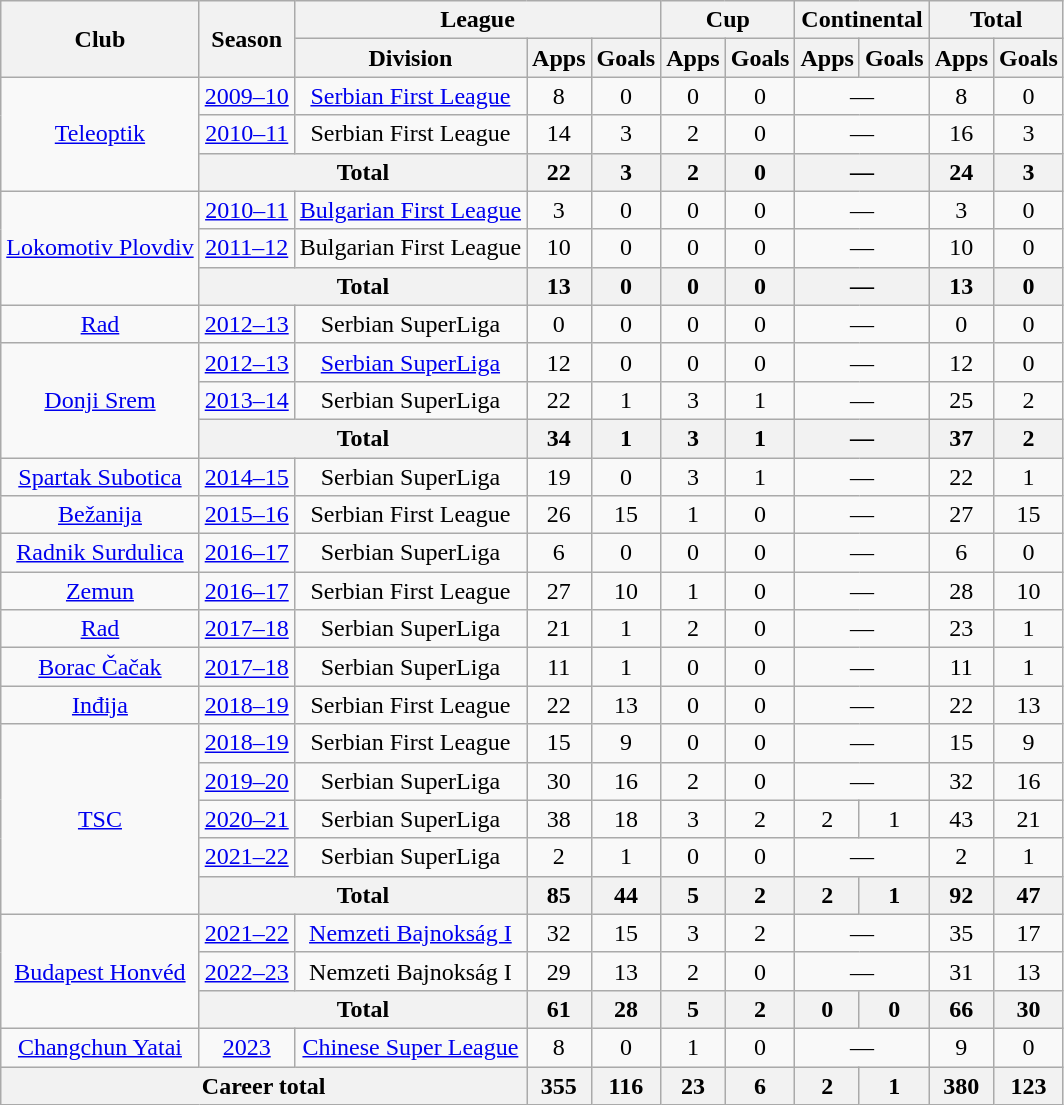<table class="wikitable" style="text-align:center">
<tr>
<th rowspan="2">Club</th>
<th rowspan="2">Season</th>
<th colspan="3">League</th>
<th colspan="2">Cup</th>
<th colspan="2">Continental</th>
<th colspan="2">Total</th>
</tr>
<tr>
<th>Division</th>
<th>Apps</th>
<th>Goals</th>
<th>Apps</th>
<th>Goals</th>
<th>Apps</th>
<th>Goals</th>
<th>Apps</th>
<th>Goals</th>
</tr>
<tr>
<td rowspan="3"><a href='#'>Teleoptik</a></td>
<td><a href='#'>2009–10</a></td>
<td><a href='#'>Serbian First League</a></td>
<td>8</td>
<td>0</td>
<td>0</td>
<td>0</td>
<td colspan="2">—</td>
<td>8</td>
<td>0</td>
</tr>
<tr>
<td><a href='#'>2010–11</a></td>
<td>Serbian First League</td>
<td>14</td>
<td>3</td>
<td>2</td>
<td>0</td>
<td colspan="2">—</td>
<td>16</td>
<td>3</td>
</tr>
<tr>
<th colspan="2">Total</th>
<th>22</th>
<th>3</th>
<th>2</th>
<th>0</th>
<th colspan="2">—</th>
<th>24</th>
<th>3</th>
</tr>
<tr>
<td rowspan="3"><a href='#'>Lokomotiv Plovdiv</a></td>
<td><a href='#'>2010–11</a></td>
<td><a href='#'>Bulgarian First League</a></td>
<td>3</td>
<td>0</td>
<td>0</td>
<td>0</td>
<td colspan="2">—</td>
<td>3</td>
<td>0</td>
</tr>
<tr>
<td><a href='#'>2011–12</a></td>
<td>Bulgarian First League</td>
<td>10</td>
<td>0</td>
<td>0</td>
<td>0</td>
<td colspan="2">—</td>
<td>10</td>
<td>0</td>
</tr>
<tr>
<th colspan="2">Total</th>
<th>13</th>
<th>0</th>
<th>0</th>
<th>0</th>
<th colspan="2">—</th>
<th>13</th>
<th>0</th>
</tr>
<tr>
<td><a href='#'>Rad</a></td>
<td><a href='#'>2012–13</a></td>
<td>Serbian SuperLiga</td>
<td>0</td>
<td>0</td>
<td>0</td>
<td>0</td>
<td colspan="2">—</td>
<td>0</td>
<td>0</td>
</tr>
<tr>
<td rowspan="3"><a href='#'>Donji Srem</a></td>
<td><a href='#'>2012–13</a></td>
<td><a href='#'>Serbian SuperLiga</a></td>
<td>12</td>
<td>0</td>
<td>0</td>
<td>0</td>
<td colspan="2">—</td>
<td>12</td>
<td>0</td>
</tr>
<tr>
<td><a href='#'>2013–14</a></td>
<td>Serbian SuperLiga</td>
<td>22</td>
<td>1</td>
<td>3</td>
<td>1</td>
<td colspan="2">—</td>
<td>25</td>
<td>2</td>
</tr>
<tr>
<th colspan="2">Total</th>
<th>34</th>
<th>1</th>
<th>3</th>
<th>1</th>
<th colspan="2">—</th>
<th>37</th>
<th>2</th>
</tr>
<tr>
<td><a href='#'>Spartak Subotica</a></td>
<td><a href='#'>2014–15</a></td>
<td>Serbian SuperLiga</td>
<td>19</td>
<td>0</td>
<td>3</td>
<td>1</td>
<td colspan="2">—</td>
<td>22</td>
<td>1</td>
</tr>
<tr>
<td><a href='#'>Bežanija</a></td>
<td><a href='#'>2015–16</a></td>
<td>Serbian First League</td>
<td>26</td>
<td>15</td>
<td>1</td>
<td>0</td>
<td colspan="2">—</td>
<td>27</td>
<td>15</td>
</tr>
<tr>
<td><a href='#'>Radnik Surdulica</a></td>
<td><a href='#'>2016–17</a></td>
<td>Serbian SuperLiga</td>
<td>6</td>
<td>0</td>
<td>0</td>
<td>0</td>
<td colspan="2">—</td>
<td>6</td>
<td>0</td>
</tr>
<tr>
<td><a href='#'>Zemun</a></td>
<td><a href='#'>2016–17</a></td>
<td>Serbian First League</td>
<td>27</td>
<td>10</td>
<td>1</td>
<td>0</td>
<td colspan="2">—</td>
<td>28</td>
<td>10</td>
</tr>
<tr>
<td><a href='#'>Rad</a></td>
<td><a href='#'>2017–18</a></td>
<td>Serbian SuperLiga</td>
<td>21</td>
<td>1</td>
<td>2</td>
<td>0</td>
<td colspan="2">—</td>
<td>23</td>
<td>1</td>
</tr>
<tr>
<td><a href='#'>Borac Čačak</a></td>
<td><a href='#'>2017–18</a></td>
<td>Serbian SuperLiga</td>
<td>11</td>
<td>1</td>
<td>0</td>
<td>0</td>
<td colspan="2">—</td>
<td>11</td>
<td>1</td>
</tr>
<tr>
<td><a href='#'>Inđija</a></td>
<td><a href='#'>2018–19</a></td>
<td>Serbian First League</td>
<td>22</td>
<td>13</td>
<td>0</td>
<td>0</td>
<td colspan="2">—</td>
<td>22</td>
<td>13</td>
</tr>
<tr>
<td rowspan="5"><a href='#'>TSC</a></td>
<td><a href='#'>2018–19</a></td>
<td>Serbian First League</td>
<td>15</td>
<td>9</td>
<td>0</td>
<td>0</td>
<td colspan="2">—</td>
<td>15</td>
<td>9</td>
</tr>
<tr>
<td><a href='#'>2019–20</a></td>
<td>Serbian SuperLiga</td>
<td>30</td>
<td>16</td>
<td>2</td>
<td>0</td>
<td colspan="2">—</td>
<td>32</td>
<td>16</td>
</tr>
<tr>
<td><a href='#'>2020–21</a></td>
<td>Serbian SuperLiga</td>
<td>38</td>
<td>18</td>
<td>3</td>
<td>2</td>
<td>2</td>
<td>1</td>
<td>43</td>
<td>21</td>
</tr>
<tr>
<td><a href='#'>2021–22</a></td>
<td>Serbian SuperLiga</td>
<td>2</td>
<td>1</td>
<td>0</td>
<td>0</td>
<td colspan="2">—</td>
<td>2</td>
<td>1</td>
</tr>
<tr>
<th colspan="2">Total</th>
<th>85</th>
<th>44</th>
<th>5</th>
<th>2</th>
<th>2</th>
<th>1</th>
<th>92</th>
<th>47</th>
</tr>
<tr>
<td rowspan="3"><a href='#'>Budapest Honvéd</a></td>
<td><a href='#'>2021–22</a></td>
<td><a href='#'>Nemzeti Bajnokság I</a></td>
<td>32</td>
<td>15</td>
<td>3</td>
<td>2</td>
<td colspan="2">—</td>
<td>35</td>
<td>17</td>
</tr>
<tr>
<td><a href='#'>2022–23</a></td>
<td>Nemzeti Bajnokság I</td>
<td>29</td>
<td>13</td>
<td>2</td>
<td>0</td>
<td colspan="2">—</td>
<td>31</td>
<td>13</td>
</tr>
<tr>
<th colspan="2">Total</th>
<th>61</th>
<th>28</th>
<th>5</th>
<th>2</th>
<th>0</th>
<th>0</th>
<th>66</th>
<th>30</th>
</tr>
<tr>
<td><a href='#'>Changchun Yatai</a></td>
<td><a href='#'>2023</a></td>
<td><a href='#'>Chinese Super League</a></td>
<td>8</td>
<td>0</td>
<td>1</td>
<td>0</td>
<td colspan="2">—</td>
<td>9</td>
<td>0</td>
</tr>
<tr>
<th colspan="3">Career total</th>
<th>355</th>
<th>116</th>
<th>23</th>
<th>6</th>
<th>2</th>
<th>1</th>
<th>380</th>
<th>123</th>
</tr>
</table>
